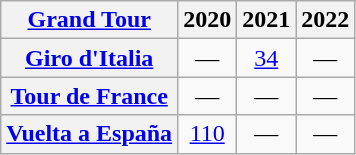<table class="wikitable plainrowheaders">
<tr>
<th scope="col"><a href='#'>Grand Tour</a></th>
<th scope="col">2020</th>
<th scope="col">2021</th>
<th scope="col">2022</th>
</tr>
<tr style="text-align:center;">
<th scope="row"> <a href='#'>Giro d'Italia</a></th>
<td>—</td>
<td><a href='#'>34</a></td>
<td>—</td>
</tr>
<tr style="text-align:center;">
<th scope="row"> <a href='#'>Tour de France</a></th>
<td>—</td>
<td>—</td>
<td>—</td>
</tr>
<tr style="text-align:center;">
<th scope="row"> <a href='#'>Vuelta a España</a></th>
<td><a href='#'>110</a></td>
<td>—</td>
<td>—</td>
</tr>
</table>
